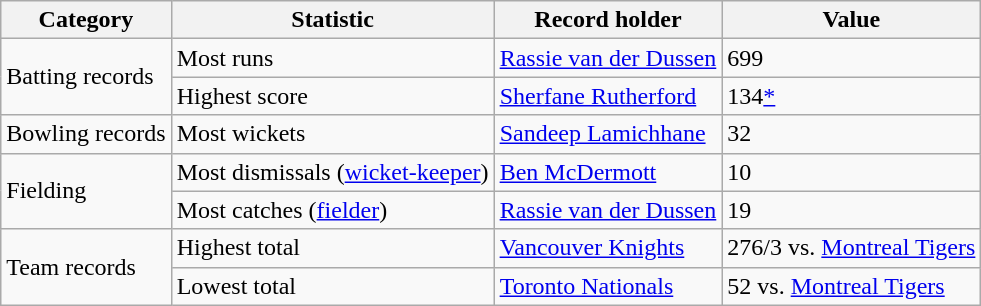<table class="wikitable">
<tr>
<th scope="col">Category</th>
<th scope="col">Statistic</th>
<th scope="col">Record holder</th>
<th scope="col">Value</th>
</tr>
<tr>
<td rowspan="2">Batting records</td>
<td>Most runs</td>
<td><a href='#'>Rassie van der Dussen</a></td>
<td>699</td>
</tr>
<tr>
<td>Highest score</td>
<td><a href='#'>Sherfane Rutherford</a></td>
<td>134<a href='#'>*</a></td>
</tr>
<tr>
<td>Bowling records</td>
<td>Most wickets</td>
<td><a href='#'>Sandeep Lamichhane</a></td>
<td>32</td>
</tr>
<tr>
<td rowspan="2">Fielding</td>
<td>Most dismissals (<a href='#'>wicket-keeper</a>)</td>
<td><a href='#'>Ben McDermott</a></td>
<td>10</td>
</tr>
<tr>
<td>Most catches (<a href='#'>fielder</a>)</td>
<td><a href='#'>Rassie van der Dussen</a></td>
<td>19</td>
</tr>
<tr>
<td rowspan="2">Team records</td>
<td>Highest total</td>
<td><a href='#'>Vancouver Knights</a></td>
<td>276/3 vs. <a href='#'>Montreal Tigers</a></td>
</tr>
<tr>
<td>Lowest total</td>
<td><a href='#'>Toronto Nationals</a></td>
<td>52 vs. <a href='#'>Montreal Tigers</a></td>
</tr>
</table>
